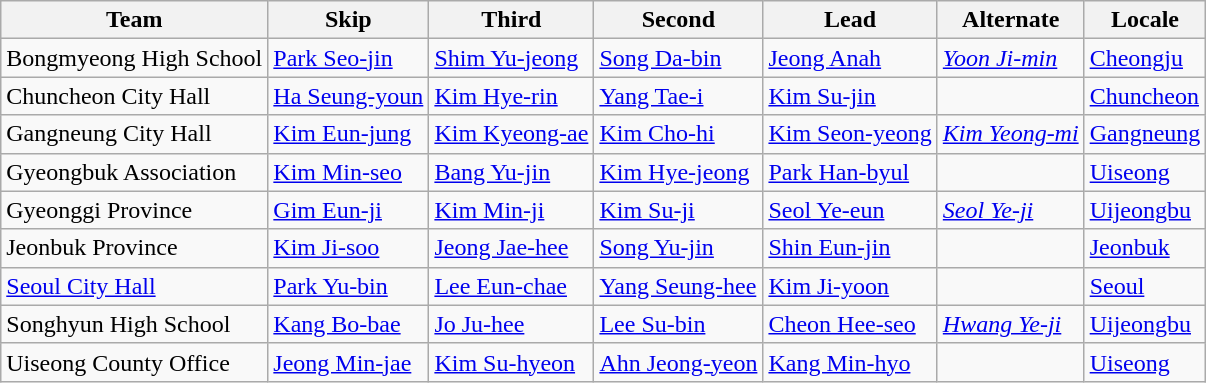<table class="wikitable">
<tr>
<th scope="col">Team</th>
<th scope="col">Skip</th>
<th scope="col">Third</th>
<th scope="col">Second</th>
<th scope="col">Lead</th>
<th scope="col">Alternate</th>
<th scope="col">Locale</th>
</tr>
<tr>
<td>Bongmyeong High School</td>
<td><a href='#'>Park Seo-jin</a></td>
<td><a href='#'>Shim Yu-jeong</a></td>
<td><a href='#'>Song Da-bin</a></td>
<td><a href='#'>Jeong Anah</a></td>
<td><em><a href='#'>Yoon Ji-min</a></em></td>
<td> <a href='#'>Cheongju</a></td>
</tr>
<tr>
<td>Chuncheon City Hall</td>
<td><a href='#'>Ha Seung-youn</a></td>
<td><a href='#'>Kim Hye-rin</a></td>
<td><a href='#'>Yang Tae-i</a></td>
<td><a href='#'>Kim Su-jin</a></td>
<td></td>
<td> <a href='#'>Chuncheon</a></td>
</tr>
<tr>
<td>Gangneung City Hall</td>
<td><a href='#'>Kim Eun-jung</a></td>
<td><a href='#'>Kim Kyeong-ae</a></td>
<td><a href='#'>Kim Cho-hi</a></td>
<td><a href='#'>Kim Seon-yeong</a></td>
<td><em><a href='#'>Kim Yeong-mi</a></em></td>
<td> <a href='#'>Gangneung</a></td>
</tr>
<tr>
<td>Gyeongbuk Association</td>
<td><a href='#'>Kim Min-seo</a></td>
<td><a href='#'>Bang Yu-jin</a></td>
<td><a href='#'>Kim Hye-jeong</a></td>
<td><a href='#'>Park Han-byul</a></td>
<td></td>
<td> <a href='#'>Uiseong</a></td>
</tr>
<tr>
<td>Gyeonggi Province</td>
<td><a href='#'>Gim Eun-ji</a></td>
<td><a href='#'>Kim Min-ji</a></td>
<td><a href='#'>Kim Su-ji</a></td>
<td><a href='#'>Seol Ye-eun</a></td>
<td><em><a href='#'>Seol Ye-ji</a></em></td>
<td> <a href='#'>Uijeongbu</a></td>
</tr>
<tr>
<td>Jeonbuk Province</td>
<td><a href='#'>Kim Ji-soo</a></td>
<td><a href='#'>Jeong Jae-hee</a></td>
<td><a href='#'>Song Yu-jin</a></td>
<td><a href='#'>Shin Eun-jin</a></td>
<td></td>
<td> <a href='#'>Jeonbuk</a></td>
</tr>
<tr>
<td><a href='#'>Seoul City Hall</a></td>
<td><a href='#'>Park Yu-bin</a></td>
<td><a href='#'>Lee Eun-chae</a></td>
<td><a href='#'>Yang Seung-hee</a></td>
<td><a href='#'>Kim Ji-yoon</a></td>
<td></td>
<td> <a href='#'>Seoul</a></td>
</tr>
<tr>
<td>Songhyun High School</td>
<td><a href='#'>Kang Bo-bae</a></td>
<td><a href='#'>Jo Ju-hee</a></td>
<td><a href='#'>Lee Su-bin</a></td>
<td><a href='#'>Cheon Hee-seo</a></td>
<td><em><a href='#'>Hwang Ye-ji</a></em></td>
<td> <a href='#'>Uijeongbu</a></td>
</tr>
<tr>
<td>Uiseong County Office</td>
<td><a href='#'>Jeong Min-jae</a></td>
<td><a href='#'>Kim Su-hyeon</a></td>
<td><a href='#'>Ahn Jeong-yeon</a></td>
<td><a href='#'>Kang Min-hyo</a></td>
<td></td>
<td> <a href='#'>Uiseong</a></td>
</tr>
</table>
